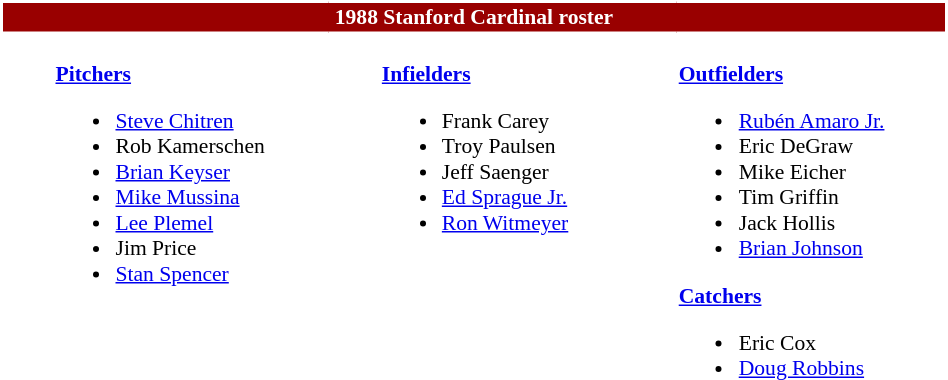<table class="toccolours" width=50% style="border-collapse:collapse; font-size:90%;">
<tr>
<th colspan="15" style="background:#990000;color:white; border: 2px solid #FFFFFF; text-align: center;">1988 Stanford Cardinal roster</th>
</tr>
<tr>
<td width="33"> </td>
<td valign="top"><br><strong><a href='#'>Pitchers</a></strong><ul><li><a href='#'>Steve Chitren</a></li><li>Rob Kamerschen</li><li><a href='#'>Brian Keyser</a></li><li><a href='#'>Mike Mussina</a></li><li><a href='#'>Lee Plemel</a></li><li>Jim Price</li><li><a href='#'>Stan Spencer</a></li></ul></td>
<td width="33"> </td>
<td valign="top"><br><strong><a href='#'>Infielders</a></strong><ul><li>Frank Carey</li><li>Troy Paulsen</li><li>Jeff Saenger</li><li><a href='#'>Ed Sprague Jr.</a></li><li><a href='#'>Ron Witmeyer</a></li></ul></td>
<td width="33"> </td>
<td valign="top"><br><strong><a href='#'>Outfielders</a></strong><ul><li><a href='#'>Rubén Amaro Jr.</a></li><li>Eric DeGraw</li><li>Mike Eicher</li><li>Tim Griffin</li><li>Jack Hollis</li><li><a href='#'>Brian Johnson</a></li></ul><strong><a href='#'>Catchers</a></strong><ul><li>Eric Cox</li><li><a href='#'>Doug Robbins</a></li></ul></td>
</tr>
</table>
